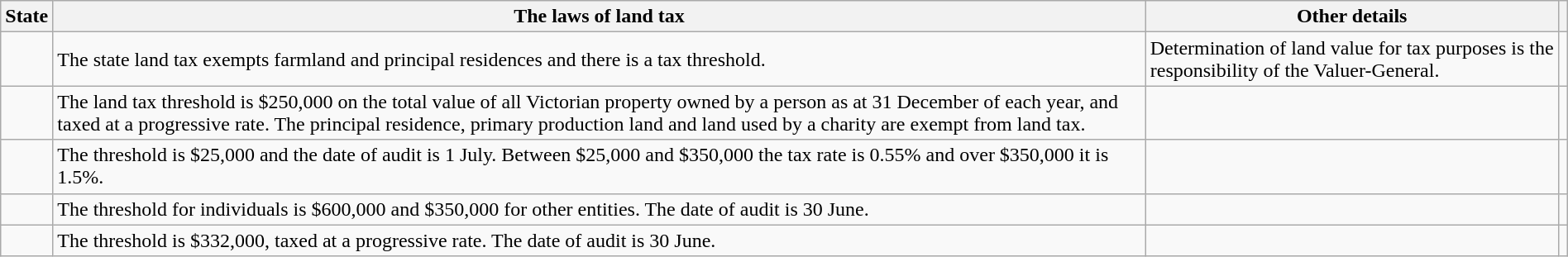<table class="wikitable" style="width:100%;">
<tr>
<th>State</th>
<th>The laws of land tax</th>
<th>Other details</th>
<th></th>
</tr>
<tr>
<td></td>
<td>The state land tax exempts farmland and principal residences and there is a tax threshold.</td>
<td>Determination of land value for tax purposes is the responsibility of the Valuer-General.</td>
<td></td>
</tr>
<tr>
<td></td>
<td>The land tax threshold is $250,000 on the total value of all Victorian property owned by a person as at 31 December of each year, and taxed at a progressive rate. The principal residence, primary production land and land used by a charity are exempt from land tax.</td>
<td></td>
<td></td>
</tr>
<tr>
<td></td>
<td>The threshold is $25,000 and the date of audit is 1 July. Between $25,000 and $350,000 the tax rate is 0.55% and over $350,000 it is 1.5%.</td>
<td></td>
<td></td>
</tr>
<tr>
<td></td>
<td>The threshold for individuals is $600,000 and $350,000 for other entities. The date of audit is 30 June.</td>
<td></td>
<td></td>
</tr>
<tr>
<td></td>
<td>The threshold is $332,000, taxed at a progressive rate. The date of audit is 30 June.</td>
<td></td>
<td></td>
</tr>
</table>
